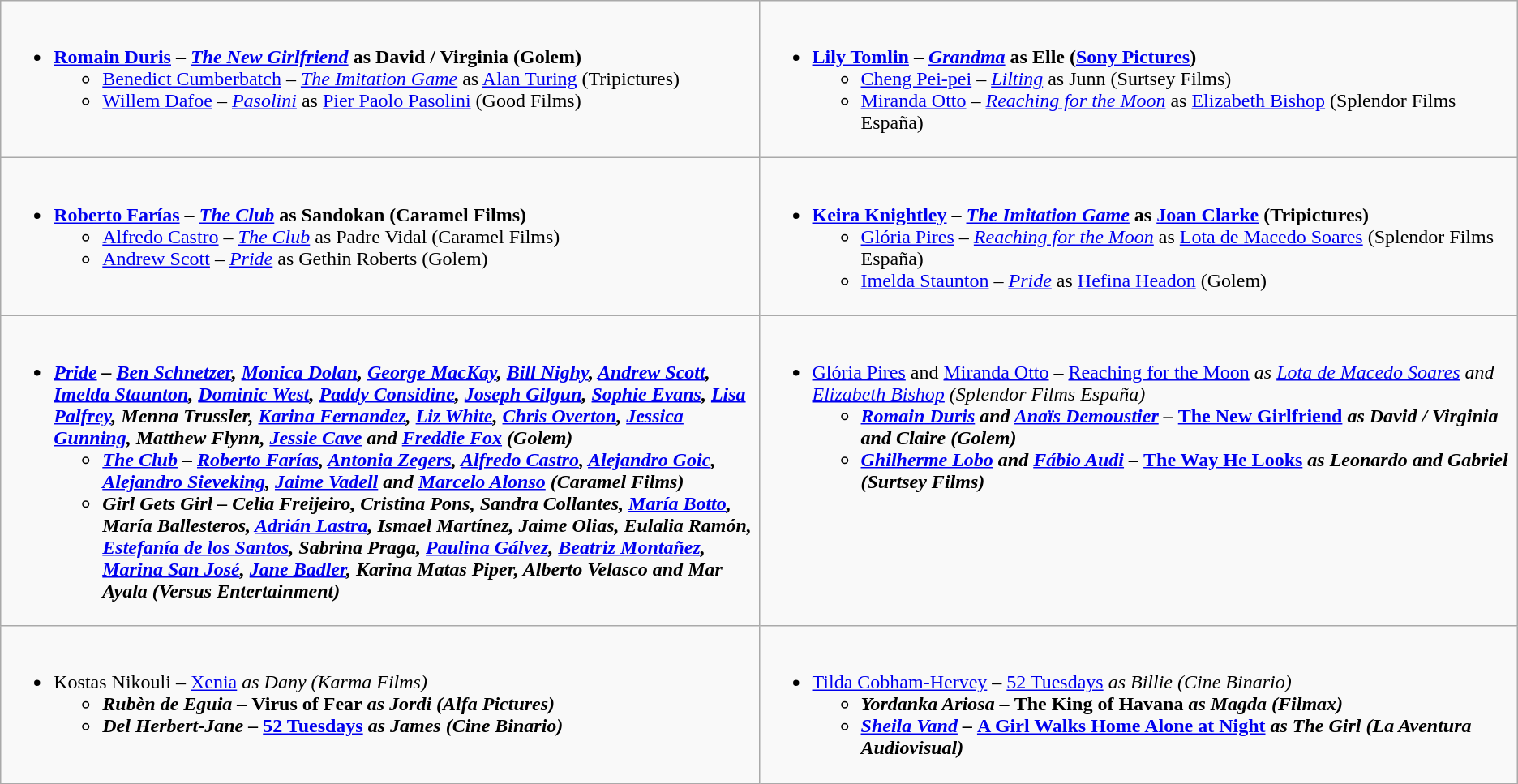<table class="wikitable">
<tr>
<td style="vertical-align:top;" width="50%"><br><ul><li><strong><a href='#'>Romain Duris</a> – <em><a href='#'>The New Girlfriend</a></em> as David / Virginia (Golem)</strong><ul><li><a href='#'>Benedict Cumberbatch</a> – <em><a href='#'>The Imitation Game</a></em> as <a href='#'>Alan Turing</a> (Tripictures)</li><li><a href='#'>Willem Dafoe</a> – <em><a href='#'>Pasolini</a></em> as <a href='#'>Pier Paolo Pasolini</a> (Good Films)</li></ul></li></ul></td>
<td style="vertical-align:top;" width="50%"><br><ul><li><strong><a href='#'>Lily Tomlin</a> – <em><a href='#'>Grandma</a></em> as Elle (<a href='#'>Sony Pictures</a>)</strong><ul><li><a href='#'>Cheng Pei-pei</a> – <em><a href='#'>Lilting</a></em> as Junn (Surtsey Films)</li><li><a href='#'>Miranda Otto</a> – <em><a href='#'>Reaching for the Moon</a></em> as <a href='#'>Elizabeth Bishop</a> (Splendor Films España)</li></ul></li></ul></td>
</tr>
<tr>
<td style="vertical-align:top;" width="50%"><br><ul><li><strong><a href='#'>Roberto Farías</a> – <em><a href='#'>The Club</a></em> as Sandokan (Caramel Films)</strong><ul><li><a href='#'>Alfredo Castro</a> – <em><a href='#'>The Club</a></em> as Padre Vidal (Caramel Films)</li><li><a href='#'>Andrew Scott</a> – <em><a href='#'>Pride</a></em> as Gethin Roberts (Golem)</li></ul></li></ul></td>
<td style="vertical-align:top;" width="50%"><br><ul><li><strong><a href='#'>Keira Knightley</a> – <em><a href='#'>The Imitation Game</a></em> as <a href='#'>Joan Clarke</a> (Tripictures)</strong><ul><li><a href='#'>Glória Pires</a> – <em><a href='#'>Reaching for the Moon</a></em> as <a href='#'>Lota de Macedo Soares</a> (Splendor Films España)</li><li><a href='#'>Imelda Staunton</a> – <em><a href='#'>Pride</a></em> as <a href='#'>Hefina Headon</a> (Golem)</li></ul></li></ul></td>
</tr>
<tr>
<td style="vertical-align:top;" width="50%"><br><ul><li><strong><em><a href='#'>Pride</a><em> – <a href='#'>Ben Schnetzer</a>, <a href='#'>Monica Dolan</a>, <a href='#'>George MacKay</a>, <a href='#'>Bill Nighy</a>, <a href='#'>Andrew Scott</a>, <a href='#'>Imelda Staunton</a>, <a href='#'>Dominic West</a>, <a href='#'>Paddy Considine</a>, <a href='#'>Joseph Gilgun</a>, <a href='#'>Sophie Evans</a>, <a href='#'>Lisa Palfrey</a>, Menna Trussler, <a href='#'>Karina Fernandez</a>, <a href='#'>Liz White</a>, <a href='#'>Chris Overton</a>, <a href='#'>Jessica Gunning</a>, Matthew Flynn, <a href='#'>Jessie Cave</a> and <a href='#'>Freddie Fox</a> (Golem)<strong><ul><li></em><a href='#'>The Club</a><em> – <a href='#'>Roberto Farías</a>, <a href='#'>Antonia Zegers</a>, <a href='#'>Alfredo Castro</a>, <a href='#'>Alejandro Goic</a>, <a href='#'>Alejandro Sieveking</a>, <a href='#'>Jaime Vadell</a> and <a href='#'>Marcelo Alonso</a> (Caramel Films)</li><li></em>Girl Gets Girl<em> – Celia Freijeiro, Cristina Pons, Sandra Collantes, <a href='#'>María Botto</a>, María Ballesteros, <a href='#'>Adrián Lastra</a>, Ismael Martínez, Jaime Olias, Eulalia Ramón, <a href='#'>Estefanía de los Santos</a>, Sabrina Praga, <a href='#'>Paulina Gálvez</a>, <a href='#'>Beatriz Montañez</a>, <a href='#'>Marina San José</a>, <a href='#'>Jane Badler</a>, Karina Matas Piper, Alberto Velasco and Mar Ayala (Versus Entertainment)</li></ul></li></ul></td>
<td style="vertical-align:top;" width="50%"><br><ul><li></strong><a href='#'>Glória Pires</a> and <a href='#'>Miranda Otto</a> – </em><a href='#'>Reaching for the Moon</a><em> as <a href='#'>Lota de Macedo Soares</a> and <a href='#'>Elizabeth Bishop</a> (Splendor Films España)<strong><ul><li><a href='#'>Romain Duris</a> and <a href='#'>Anaïs Demoustier</a> – </em><a href='#'>The New Girlfriend</a><em> as David / Virginia and Claire (Golem)</li><li><a href='#'>Ghilherme Lobo</a> and <a href='#'>Fábio Audi</a> – </em><a href='#'>The Way He Looks</a><em> as Leonardo and Gabriel (Surtsey Films)</li></ul></li></ul></td>
</tr>
<tr>
<td style="vertical-align:top;" width="50%"><br><ul><li></strong>Kostas Nikouli – </em><a href='#'>Xenia</a><em> as Dany (Karma Films)<strong><ul><li>Rubèn de Eguia – </em>Virus of Fear<em> as Jordi (Alfa Pictures)</li><li>Del Herbert-Jane – </em><a href='#'>52 Tuesdays</a><em> as James (Cine Binario)</li></ul></li></ul></td>
<td style="vertical-align:top;" width="50%"><br><ul><li></strong><a href='#'>Tilda Cobham-Hervey</a> – </em><a href='#'>52 Tuesdays</a><em> as Billie (Cine Binario)<strong><ul><li>Yordanka Ariosa – </em>The King of Havana<em> as Magda (Filmax)</li><li><a href='#'>Sheila Vand</a> – </em><a href='#'>A Girl Walks Home Alone at Night</a><em> as The Girl (La Aventura Audiovisual)</li></ul></li></ul></td>
</tr>
</table>
